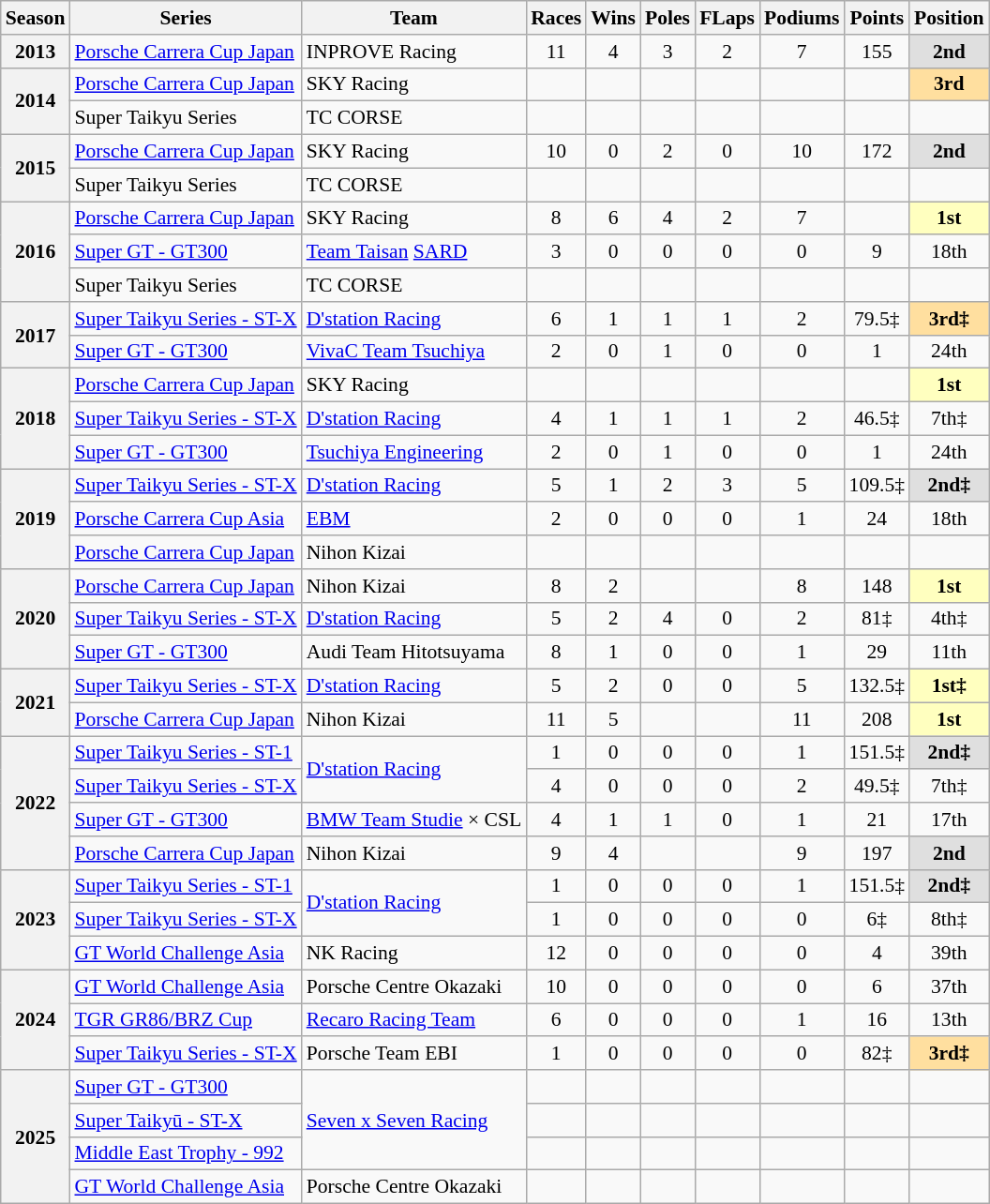<table class="wikitable" style="font-size: 90%; text-align:center">
<tr>
<th>Season</th>
<th>Series</th>
<th>Team</th>
<th>Races</th>
<th>Wins</th>
<th>Poles</th>
<th>FLaps</th>
<th>Podiums</th>
<th>Points</th>
<th>Position</th>
</tr>
<tr>
<th>2013</th>
<td align=left><a href='#'>Porsche Carrera Cup Japan</a></td>
<td align=left>INPROVE Racing</td>
<td>11</td>
<td>4</td>
<td>3</td>
<td>2</td>
<td>7</td>
<td>155</td>
<td style="background:#dfdfdf"><strong>2nd</strong></td>
</tr>
<tr>
<th rowspan="2">2014</th>
<td align=left><a href='#'>Porsche Carrera Cup Japan</a></td>
<td align=left>SKY Racing</td>
<td></td>
<td></td>
<td></td>
<td></td>
<td></td>
<td></td>
<td style="background:#ffdf9f;"><strong>3rd</strong></td>
</tr>
<tr>
<td align=left>Super Taikyu Series</td>
<td align=left>TC CORSE</td>
<td></td>
<td></td>
<td></td>
<td></td>
<td></td>
<td></td>
<td></td>
</tr>
<tr>
<th rowspan="2">2015</th>
<td align=left><a href='#'>Porsche Carrera Cup Japan</a></td>
<td align=left>SKY Racing</td>
<td>10</td>
<td>0</td>
<td>2</td>
<td>0</td>
<td>10</td>
<td>172</td>
<td style="background:#dfdfdf;"><strong>2nd</strong></td>
</tr>
<tr>
<td align=left>Super Taikyu Series</td>
<td align=left>TC CORSE</td>
<td></td>
<td></td>
<td></td>
<td></td>
<td></td>
<td></td>
<td></td>
</tr>
<tr>
<th rowspan="3">2016</th>
<td align=left><a href='#'>Porsche Carrera Cup Japan</a></td>
<td align=left>SKY Racing</td>
<td>8</td>
<td>6</td>
<td>4</td>
<td>2</td>
<td>7</td>
<td></td>
<td style="background:#ffffbf;"><strong>1st</strong></td>
</tr>
<tr>
<td align=left><a href='#'>Super GT - GT300</a></td>
<td align=left><a href='#'>Team Taisan</a> <a href='#'>SARD</a></td>
<td>3</td>
<td>0</td>
<td>0</td>
<td>0</td>
<td>0</td>
<td>9</td>
<td>18th</td>
</tr>
<tr>
<td align=left>Super Taikyu Series</td>
<td align=left>TC CORSE</td>
<td></td>
<td></td>
<td></td>
<td></td>
<td></td>
<td></td>
<td></td>
</tr>
<tr>
<th rowspan="2">2017</th>
<td align=left><a href='#'>Super Taikyu Series - ST-X</a></td>
<td align=left><a href='#'>D'station Racing</a></td>
<td>6</td>
<td>1</td>
<td>1</td>
<td>1</td>
<td>2</td>
<td>79.5‡</td>
<td style="background:#ffdf9f;"><strong>3rd‡</strong></td>
</tr>
<tr>
<td align=left><a href='#'>Super GT - GT300</a></td>
<td align=left><a href='#'>VivaC Team Tsuchiya</a></td>
<td>2</td>
<td>0</td>
<td>1</td>
<td>0</td>
<td>0</td>
<td>1</td>
<td>24th</td>
</tr>
<tr>
<th rowspan="3">2018</th>
<td align=left><a href='#'>Porsche Carrera Cup Japan</a></td>
<td align=left>SKY Racing</td>
<td></td>
<td></td>
<td></td>
<td></td>
<td></td>
<td></td>
<td style="background:#ffffbf;"><strong>1st</strong></td>
</tr>
<tr>
<td align=left><a href='#'>Super Taikyu Series - ST-X</a></td>
<td align=left><a href='#'>D'station Racing</a></td>
<td>4</td>
<td>1</td>
<td>1</td>
<td>1</td>
<td>2</td>
<td>46.5‡</td>
<td>7th‡</td>
</tr>
<tr>
<td align=left><a href='#'>Super GT - GT300</a></td>
<td align=left><a href='#'>Tsuchiya Engineering</a></td>
<td>2</td>
<td>0</td>
<td>1</td>
<td>0</td>
<td>0</td>
<td>1</td>
<td>24th</td>
</tr>
<tr>
<th rowspan="3">2019</th>
<td align=left><a href='#'>Super Taikyu Series - ST-X</a></td>
<td align=left><a href='#'>D'station Racing</a></td>
<td>5</td>
<td>1</td>
<td>2</td>
<td>3</td>
<td>5</td>
<td>109.5‡</td>
<td style="background:#dfdfdf;"><strong>2nd‡</strong></td>
</tr>
<tr>
<td align=left><a href='#'>Porsche Carrera Cup Asia</a></td>
<td align=left><a href='#'>EBM</a></td>
<td>2</td>
<td>0</td>
<td>0</td>
<td>0</td>
<td>1</td>
<td>24</td>
<td>18th</td>
</tr>
<tr>
<td align=left><a href='#'>Porsche Carrera Cup Japan</a></td>
<td align=left>Nihon Kizai</td>
<td></td>
<td></td>
<td></td>
<td></td>
<td></td>
<td></td>
<td></td>
</tr>
<tr>
<th rowspan="3">2020</th>
<td align=left><a href='#'>Porsche Carrera Cup Japan</a></td>
<td align=left>Nihon Kizai</td>
<td>8</td>
<td>2</td>
<td></td>
<td></td>
<td>8</td>
<td>148</td>
<td style="background:#ffffbf;"><strong>1st</strong></td>
</tr>
<tr>
<td align=left><a href='#'>Super Taikyu Series - ST-X</a></td>
<td align=left><a href='#'>D'station Racing</a></td>
<td>5</td>
<td>2</td>
<td>4</td>
<td>0</td>
<td>2</td>
<td>81‡</td>
<td>4th‡</td>
</tr>
<tr>
<td align=left><a href='#'>Super GT - GT300</a></td>
<td align=left>Audi Team Hitotsuyama</td>
<td>8</td>
<td>1</td>
<td>0</td>
<td>0</td>
<td>1</td>
<td>29</td>
<td>11th</td>
</tr>
<tr>
<th rowspan="2">2021</th>
<td align=left><a href='#'>Super Taikyu Series - ST-X</a></td>
<td align=left><a href='#'>D'station Racing</a></td>
<td>5</td>
<td>2</td>
<td>0</td>
<td>0</td>
<td>5</td>
<td>132.5‡</td>
<td style="background:#ffffbf;"><strong>1st‡</strong></td>
</tr>
<tr>
<td align=left><a href='#'>Porsche Carrera Cup Japan</a></td>
<td align=left>Nihon Kizai</td>
<td>11</td>
<td>5</td>
<td></td>
<td></td>
<td>11</td>
<td>208</td>
<td style="background:#ffffbf;"><strong>1st</strong></td>
</tr>
<tr>
<th rowspan="4">2022</th>
<td align=left><a href='#'>Super Taikyu Series - ST-1</a></td>
<td align=left rowspan="2"><a href='#'>D'station Racing</a></td>
<td>1</td>
<td>0</td>
<td>0</td>
<td>0</td>
<td>1</td>
<td>151.5‡</td>
<td style="background:#dfdfdf;"><strong>2nd‡</strong></td>
</tr>
<tr>
<td align=left><a href='#'>Super Taikyu Series - ST-X</a></td>
<td>4</td>
<td>0</td>
<td>0</td>
<td>0</td>
<td>2</td>
<td>49.5‡</td>
<td>7th‡</td>
</tr>
<tr>
<td align=left><a href='#'>Super GT - GT300</a></td>
<td align=left><a href='#'>BMW Team Studie</a> × CSL</td>
<td>4</td>
<td>1</td>
<td>1</td>
<td>0</td>
<td>1</td>
<td>21</td>
<td>17th</td>
</tr>
<tr>
<td align=left><a href='#'>Porsche Carrera Cup Japan</a></td>
<td align=left>Nihon Kizai</td>
<td>9</td>
<td>4</td>
<td></td>
<td></td>
<td>9</td>
<td>197</td>
<td style="background:#dfdfdf;"><strong>2nd</strong></td>
</tr>
<tr>
<th rowspan="3">2023</th>
<td align=left><a href='#'>Super Taikyu Series - ST-1</a></td>
<td align=left  rowspan="2"><a href='#'>D'station Racing</a></td>
<td>1</td>
<td>0</td>
<td>0</td>
<td>0</td>
<td>1</td>
<td>151.5‡</td>
<td style="background:#dfdfdf;"><strong>2nd‡</strong></td>
</tr>
<tr>
<td align=left><a href='#'>Super Taikyu Series - ST-X</a></td>
<td>1</td>
<td>0</td>
<td>0</td>
<td>0</td>
<td>0</td>
<td>6‡</td>
<td>8th‡</td>
</tr>
<tr>
<td align=left><a href='#'>GT World Challenge Asia</a></td>
<td align=left>NK Racing</td>
<td>12</td>
<td>0</td>
<td>0</td>
<td>0</td>
<td>0</td>
<td>4</td>
<td>39th</td>
</tr>
<tr>
<th rowspan="3">2024</th>
<td align=left><a href='#'>GT World Challenge Asia</a></td>
<td align=left>Porsche Centre Okazaki</td>
<td>10</td>
<td>0</td>
<td>0</td>
<td>0</td>
<td>0</td>
<td>6</td>
<td>37th</td>
</tr>
<tr>
<td align=left><a href='#'>TGR GR86/BRZ Cup</a></td>
<td align=left><a href='#'>Recaro Racing Team</a></td>
<td>6</td>
<td>0</td>
<td>0</td>
<td>0</td>
<td>1</td>
<td>16</td>
<td>13th</td>
</tr>
<tr>
<td align=left><a href='#'>Super Taikyu Series - ST-X</a></td>
<td align=left>Porsche Team EBI</td>
<td>1</td>
<td>0</td>
<td>0</td>
<td>0</td>
<td>0</td>
<td>82‡</td>
<td style="background:#ffdf9f;"><strong>3rd‡</strong></td>
</tr>
<tr>
<th rowspan="4">2025</th>
<td align=left><a href='#'>Super GT - GT300</a></td>
<td align=left rowspan="3"><a href='#'>Seven x Seven Racing</a></td>
<td></td>
<td></td>
<td></td>
<td></td>
<td></td>
<td></td>
<td></td>
</tr>
<tr>
<td align=left><a href='#'>Super Taikyū - ST-X</a></td>
<td></td>
<td></td>
<td></td>
<td></td>
<td></td>
<td></td>
<td></td>
</tr>
<tr>
<td align=left><a href='#'>Middle East Trophy - 992</a></td>
<td></td>
<td></td>
<td></td>
<td></td>
<td></td>
<td></td>
<td></td>
</tr>
<tr>
<td align=left><a href='#'>GT World Challenge Asia</a></td>
<td align=left>Porsche Centre Okazaki</td>
<td></td>
<td></td>
<td></td>
<td></td>
<td></td>
<td></td>
<td></td>
</tr>
</table>
